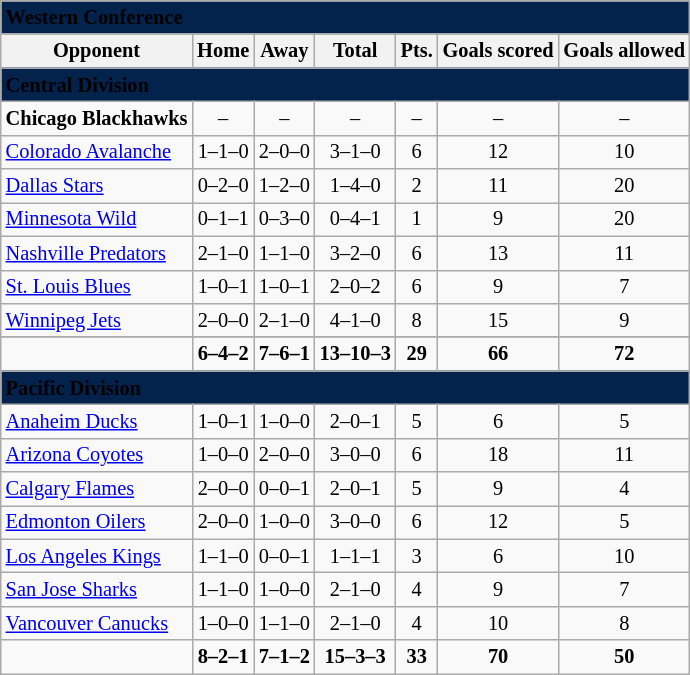<table class="wikitable" style="font-size: 85%; text-align: center">
<tr>
<td colspan="7" style="text-align:left; background:#03224c"><span> <strong>Western Conference</strong> </span></td>
</tr>
<tr>
<th>Opponent</th>
<th>Home</th>
<th>Away</th>
<th>Total</th>
<th>Pts.</th>
<th>Goals scored</th>
<th>Goals allowed</th>
</tr>
<tr>
<td colspan="7" style="text-align:left; background:#03224c"><span> <strong>Central Division</strong> </span></td>
</tr>
<tr>
<td style="text-align:left"><strong>Chicago Blackhawks</strong></td>
<td>–</td>
<td>–</td>
<td>–</td>
<td>–</td>
<td>–</td>
<td>–</td>
</tr>
<tr>
<td style="text-align:left"><a href='#'>Colorado Avalanche</a></td>
<td>1–1–0</td>
<td>2–0–0</td>
<td>3–1–0</td>
<td>6</td>
<td>12</td>
<td>10</td>
</tr>
<tr>
<td style="text-align:left"><a href='#'>Dallas Stars</a></td>
<td>0–2–0</td>
<td>1–2–0</td>
<td>1–4–0</td>
<td>2</td>
<td>11</td>
<td>20</td>
</tr>
<tr>
<td style="text-align:left"><a href='#'>Minnesota Wild</a></td>
<td>0–1–1</td>
<td>0–3–0</td>
<td>0–4–1</td>
<td>1</td>
<td>9</td>
<td>20</td>
</tr>
<tr>
<td style="text-align:left"><a href='#'>Nashville Predators</a></td>
<td>2–1–0</td>
<td>1–1–0</td>
<td>3–2–0</td>
<td>6</td>
<td>13</td>
<td>11</td>
</tr>
<tr>
<td style="text-align:left"><a href='#'>St. Louis Blues</a></td>
<td>1–0–1</td>
<td>1–0–1</td>
<td>2–0–2</td>
<td>6</td>
<td>9</td>
<td>7</td>
</tr>
<tr>
<td style="text-align:left"><a href='#'>Winnipeg Jets</a></td>
<td>2–0–0</td>
<td>2–1–0</td>
<td>4–1–0</td>
<td>8</td>
<td>15</td>
<td>9</td>
</tr>
<tr>
</tr>
<tr style="font-weight:bold">
<td></td>
<td>6–4–2</td>
<td>7–6–1</td>
<td>13–10–3</td>
<td>29</td>
<td>66</td>
<td>72</td>
</tr>
<tr>
<td colspan="7" style="text-align:left; background:#03224c"><span> <strong>Pacific Division</strong> </span></td>
</tr>
<tr>
<td style="text-align:left"><a href='#'>Anaheim Ducks</a></td>
<td>1–0–1</td>
<td>1–0–0</td>
<td>2–0–1</td>
<td>5</td>
<td>6</td>
<td>5</td>
</tr>
<tr>
<td style="text-align:left"><a href='#'>Arizona Coyotes</a></td>
<td>1–0–0</td>
<td>2–0–0</td>
<td>3–0–0</td>
<td>6</td>
<td>18</td>
<td>11</td>
</tr>
<tr>
<td style="text-align:left"><a href='#'>Calgary Flames</a></td>
<td>2–0–0</td>
<td>0–0–1</td>
<td>2–0–1</td>
<td>5</td>
<td>9</td>
<td>4</td>
</tr>
<tr>
<td style="text-align:left"><a href='#'>Edmonton Oilers</a></td>
<td>2–0–0</td>
<td>1–0–0</td>
<td>3–0–0</td>
<td>6</td>
<td>12</td>
<td>5</td>
</tr>
<tr>
<td style="text-align:left"><a href='#'>Los Angeles Kings</a></td>
<td>1–1–0</td>
<td>0–0–1</td>
<td>1–1–1</td>
<td>3</td>
<td>6</td>
<td>10</td>
</tr>
<tr>
<td style="text-align:left"><a href='#'>San Jose Sharks</a></td>
<td>1–1–0</td>
<td>1–0–0</td>
<td>2–1–0</td>
<td>4</td>
<td>9</td>
<td>7</td>
</tr>
<tr>
<td style="text-align:left"><a href='#'>Vancouver Canucks</a></td>
<td>1–0–0</td>
<td>1–1–0</td>
<td>2–1–0</td>
<td>4</td>
<td>10</td>
<td>8</td>
</tr>
<tr style="font-weight:bold">
<td></td>
<td>8–2–1</td>
<td>7–1–2</td>
<td>15–3–3</td>
<td>33</td>
<td>70</td>
<td>50</td>
</tr>
</table>
